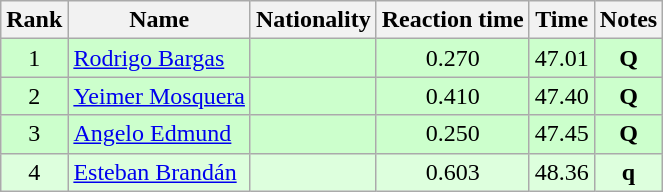<table class="wikitable sortable" style="text-align:center">
<tr>
<th>Rank</th>
<th>Name</th>
<th>Nationality</th>
<th>Reaction time</th>
<th>Time</th>
<th>Notes</th>
</tr>
<tr bgcolor=ccffcc>
<td>1</td>
<td align=left><a href='#'>Rodrigo Bargas</a></td>
<td align=left></td>
<td>0.270</td>
<td>47.01</td>
<td><strong>Q</strong></td>
</tr>
<tr bgcolor=ccffcc>
<td>2</td>
<td align=left><a href='#'>Yeimer Mosquera</a></td>
<td align=left></td>
<td>0.410</td>
<td>47.40</td>
<td><strong>Q</strong></td>
</tr>
<tr bgcolor=ccffcc>
<td>3</td>
<td align=left><a href='#'>Angelo Edmund</a></td>
<td align=left></td>
<td>0.250</td>
<td>47.45</td>
<td><strong>Q</strong></td>
</tr>
<tr bgcolor=ddffdd>
<td>4</td>
<td align=left><a href='#'>Esteban Brandán</a></td>
<td align=left></td>
<td>0.603</td>
<td>48.36</td>
<td><strong>q</strong></td>
</tr>
</table>
